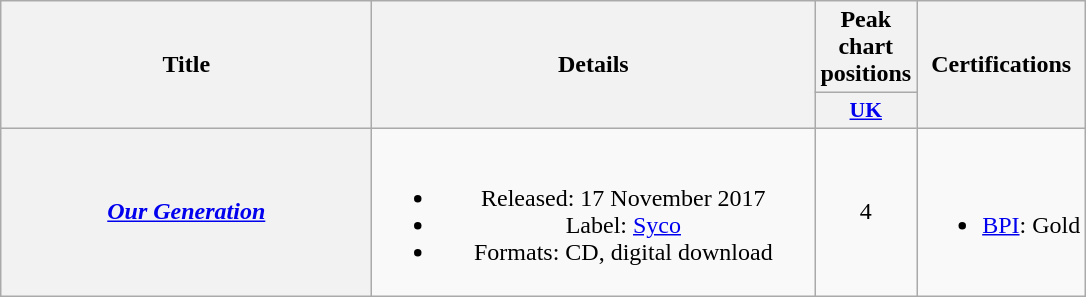<table class="wikitable plainrowheaders" style="text-align:center;">
<tr>
<th scope="col" rowspan="2" style="width:15em;">Title</th>
<th scope="col" rowspan="2" style="width:18em;">Details</th>
<th scope="col">Peak chart positions</th>
<th scope="col" rowspan="2">Certifications</th>
</tr>
<tr>
<th scope="col" style="width:2.5em;font-size:90%;"><a href='#'>UK</a><br></th>
</tr>
<tr>
<th scope="row"><em><a href='#'>Our Generation</a></em></th>
<td><br><ul><li>Released: 17 November 2017</li><li>Label: <a href='#'>Syco</a></li><li>Formats: CD, digital download</li></ul></td>
<td>4</td>
<td><br><ul><li><a href='#'>BPI</a>: Gold</li></ul></td>
</tr>
</table>
